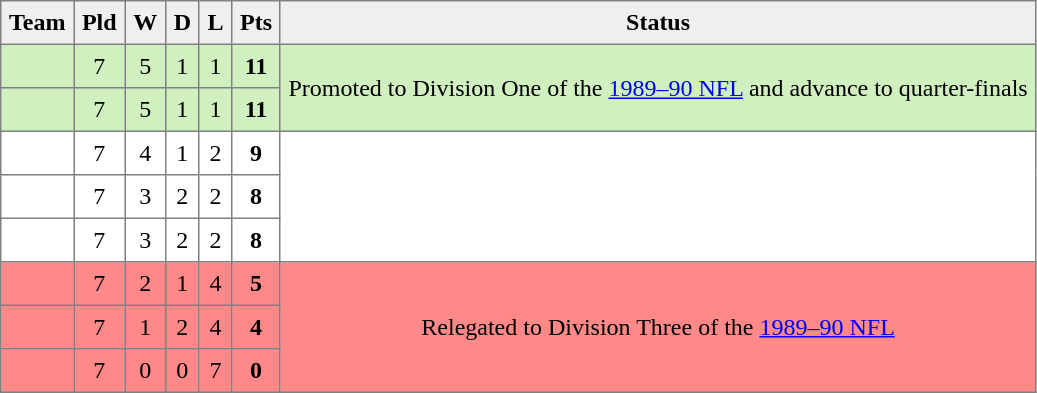<table style=border-collapse:collapse border=1 cellspacing=0 cellpadding=5>
<tr align=center bgcolor=#efefef>
<th>Team</th>
<th>Pld</th>
<th>W</th>
<th>D</th>
<th>L</th>
<th>Pts</th>
<th>Status</th>
</tr>
<tr align=center style="background:#D0F0C0;">
<td style="text-align:left;"> </td>
<td>7</td>
<td>5</td>
<td>1</td>
<td>1</td>
<td><strong>11</strong></td>
<td rowspan=2>Promoted to Division One of the <a href='#'>1989–90 NFL</a> and advance to quarter-finals</td>
</tr>
<tr align=center style="background:#D0F0C0;">
<td style="text-align:left;"> </td>
<td>7</td>
<td>5</td>
<td>1</td>
<td>1</td>
<td><strong>11</strong></td>
</tr>
<tr align=center style="background:#FFFFFF;">
<td style="text-align:left;"> </td>
<td>7</td>
<td>4</td>
<td>1</td>
<td>2</td>
<td><strong>9</strong></td>
<td rowspan=3></td>
</tr>
<tr align=center style="background:#FFFFFF;">
<td style="text-align:left;"> </td>
<td>7</td>
<td>3</td>
<td>2</td>
<td>2</td>
<td><strong>8</strong></td>
</tr>
<tr align=center style="background:#FFFFFF;">
<td style="text-align:left;"> </td>
<td>7</td>
<td>3</td>
<td>2</td>
<td>2</td>
<td><strong>8</strong></td>
</tr>
<tr align=center style="background:#FF8888;">
<td style="text-align:left;"> </td>
<td>7</td>
<td>2</td>
<td>1</td>
<td>4</td>
<td><strong>5</strong></td>
<td rowspan=3>Relegated to Division Three of the <a href='#'>1989–90 NFL</a></td>
</tr>
<tr align=center style="background:#FF8888;">
<td style="text-align:left;"> </td>
<td>7</td>
<td>1</td>
<td>2</td>
<td>4</td>
<td><strong>4</strong></td>
</tr>
<tr align=center style="background:#FF8888;">
<td style="text-align:left;"> </td>
<td>7</td>
<td>0</td>
<td>0</td>
<td>7</td>
<td><strong>0</strong></td>
</tr>
</table>
